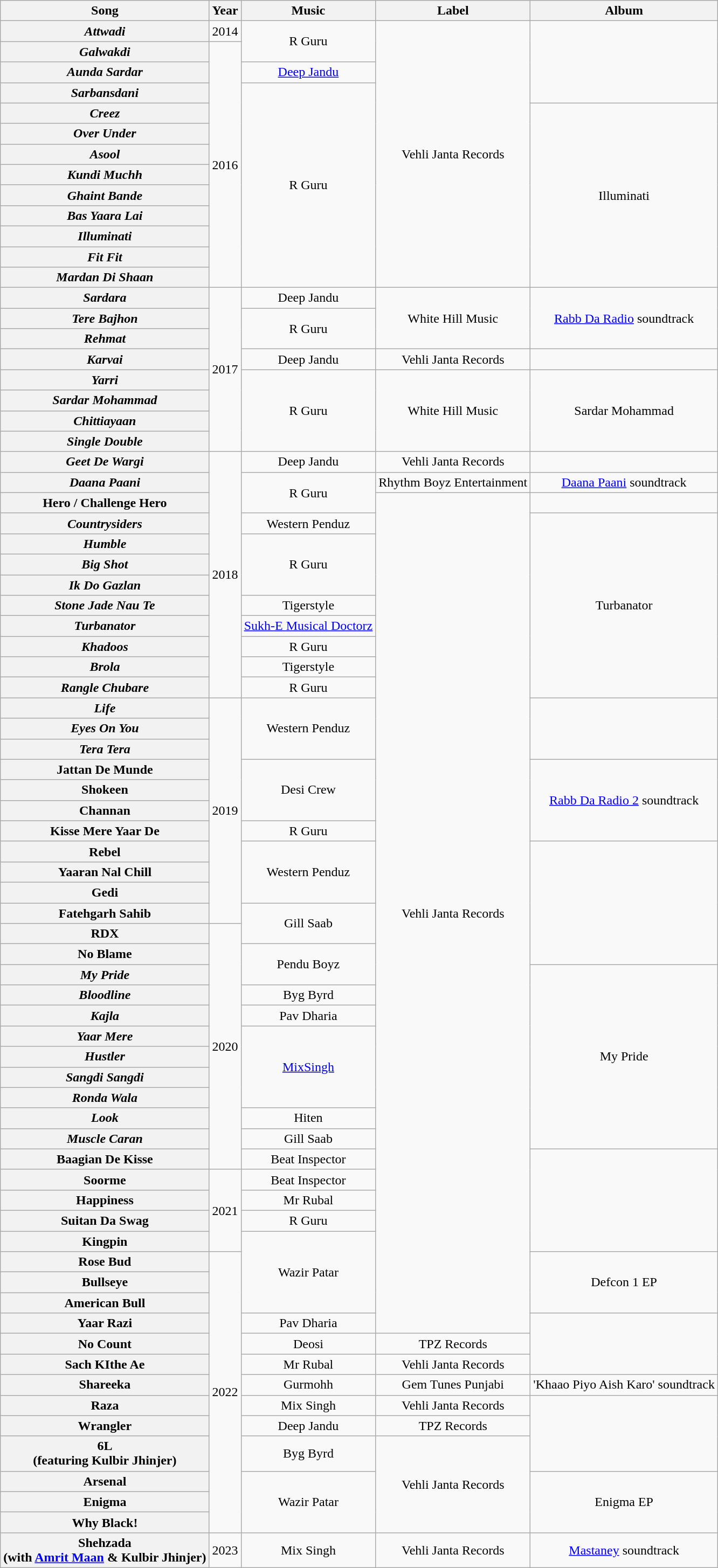<table class="wikitable plainrowheaders" style="text-align:center;">
<tr>
<th>Song</th>
<th>Year</th>
<th>Music</th>
<th>Label</th>
<th>Album</th>
</tr>
<tr>
<th scope="row"><em>Attwadi</em></th>
<td>2014</td>
<td rowspan="2">R Guru</td>
<td rowspan="13">Vehli Janta Records</td>
<td rowspan="4"></td>
</tr>
<tr>
<th scope="row"><em>Galwakdi</em></th>
<td rowspan="12">2016</td>
</tr>
<tr>
<th scope="row"><em>Aunda Sardar</em></th>
<td><a href='#'>Deep Jandu</a></td>
</tr>
<tr>
<th scope="row"><em>Sarbansdani</em> </th>
<td rowspan="10">R Guru</td>
</tr>
<tr>
<th scope="row"><em>Creez</em></th>
<td rowspan="9">Illuminati</td>
</tr>
<tr>
<th scope="row"><em>Over Under</em></th>
</tr>
<tr>
<th scope="row"><em>Asool</em></th>
</tr>
<tr>
<th scope="row"><em>Kundi Muchh</em></th>
</tr>
<tr>
<th scope="row"><em>Ghaint Bande</em></th>
</tr>
<tr>
<th scope="row"><em>Bas Yaara Lai</em></th>
</tr>
<tr>
<th scope="row"><em>Illuminati</em></th>
</tr>
<tr>
<th scope="row"><em>Fit Fit</em></th>
</tr>
<tr>
<th scope="row"><em>Mardan Di Shaan</em></th>
</tr>
<tr>
<th scope="row"><em>Sardara</em></th>
<td rowspan="8">2017</td>
<td>Deep Jandu</td>
<td rowspan="3">White Hill Music</td>
<td rowspan="3"><a href='#'>Rabb Da Radio</a> soundtrack</td>
</tr>
<tr>
<th scope="row"><em>Tere Bajhon</em></th>
<td rowspan="2">R Guru</td>
</tr>
<tr>
<th scope="row"><em>Rehmat</em></th>
</tr>
<tr>
<th scope="row"><em>Karvai</em></th>
<td>Deep Jandu</td>
<td>Vehli Janta Records</td>
<td></td>
</tr>
<tr>
<th scope="row"><em>Yarri</em></th>
<td rowspan="4">R Guru</td>
<td rowspan="4">White Hill Music</td>
<td rowspan="4">Sardar Mohammad</td>
</tr>
<tr>
<th scope="row"><em>Sardar Mohammad</em></th>
</tr>
<tr>
<th scope="row"><em>Chittiayaan</em></th>
</tr>
<tr>
<th scope="row"><em>Single Double</em></th>
</tr>
<tr>
<th scope="row"><em>Geet De Wargi</em></th>
<td rowspan="12">2018</td>
<td>Deep Jandu</td>
<td>Vehli Janta Records</td>
<td></td>
</tr>
<tr>
<th scope="row"><em>Daana Paani</em></th>
<td rowspan="2">R Guru</td>
<td>Rhythm Boyz Entertainment</td>
<td><a href='#'>Daana Paani</a> soundtrack</td>
</tr>
<tr>
<th scope="row">Hero / Challenge Hero</th>
<td rowspan="41">Vehli Janta Records</td>
<td></td>
</tr>
<tr>
<th scope="row"><em>Countrysiders</em></th>
<td>Western Penduz</td>
<td rowspan="9">Turbanator</td>
</tr>
<tr>
<th scope="row"><em>Humble</em></th>
<td rowspan="3">R Guru</td>
</tr>
<tr>
<th scope="row"><em>Big Shot</em></th>
</tr>
<tr>
<th scope="row"><em>Ik Do Gazlan</em></th>
</tr>
<tr>
<th scope="row"><em>Stone Jade Nau Te</em></th>
<td>Tigerstyle</td>
</tr>
<tr>
<th scope="row"><em>Turbanator</em></th>
<td><a href='#'>Sukh-E Musical Doctorz</a></td>
</tr>
<tr>
<th scope="row"><em>Khadoos</em></th>
<td>R Guru</td>
</tr>
<tr>
<th scope="row"><em>Brola</em></th>
<td>Tigerstyle</td>
</tr>
<tr>
<th scope="row"><em>Rangle Chubare</em></th>
<td>R Guru</td>
</tr>
<tr>
<th scope="row"><em>Life</em></th>
<td rowspan="11">2019</td>
<td rowspan="3">Western Penduz</td>
<td rowspan="3"></td>
</tr>
<tr>
<th scope="row"><em>Eyes On You</em></th>
</tr>
<tr>
<th scope="row"><em>Tera Tera</em></th>
</tr>
<tr>
<th scope="row">Jattan De Munde</th>
<td rowspan="3">Desi Crew</td>
<td rowspan="4"><a href='#'>Rabb Da Radio 2</a> soundtrack</td>
</tr>
<tr>
<th scope="row">Shokeen</th>
</tr>
<tr>
<th scope="row">Channan</th>
</tr>
<tr>
<th scope="row">Kisse Mere Yaar De</th>
<td>R Guru</td>
</tr>
<tr>
<th scope="row">Rebel</th>
<td rowspan="3">Western Penduz</td>
<td rowspan="6"></td>
</tr>
<tr>
<th scope="row">Yaaran Nal Chill </th>
</tr>
<tr>
<th scope="row">Gedi</th>
</tr>
<tr>
<th scope="row">Fatehgarh Sahib </th>
<td rowspan="2">Gill Saab</td>
</tr>
<tr>
<th scope="row">RDX</th>
<td rowspan="12">2020</td>
</tr>
<tr>
<th scope="row">No Blame</th>
<td rowspan="2">Pendu Boyz</td>
</tr>
<tr>
<th scope="row"><em>My Pride</em> </th>
<td rowspan="9">My Pride</td>
</tr>
<tr>
<th scope="row"><em>Bloodline</em></th>
<td>Byg Byrd</td>
</tr>
<tr>
<th scope="row"><em>Kajla</em></th>
<td>Pav Dharia</td>
</tr>
<tr>
<th scope="row"><em>Yaar Mere</em> </th>
<td rowspan="4"><a href='#'>MixSingh</a></td>
</tr>
<tr>
<th scope="row"><em>Hustler</em></th>
</tr>
<tr>
<th scope="row"><em>Sangdi Sangdi</em> </th>
</tr>
<tr>
<th scope="row"><em>Ronda Wala</em></th>
</tr>
<tr>
<th scope="row"><em>Look</em></th>
<td>Hiten</td>
</tr>
<tr>
<th scope="row"><em>Muscle Caran</em> </th>
<td>Gill Saab</td>
</tr>
<tr>
<th scope="row">Baagian De Kisse<br></th>
<td>Beat Inspector</td>
<td rowspan="5"></td>
</tr>
<tr>
<th scope="row">Soorme</th>
<td rowspan="4">2021</td>
<td>Beat Inspector</td>
</tr>
<tr>
<th scope="row">Happiness</th>
<td>Mr Rubal</td>
</tr>
<tr>
<th scope="row">Suitan Da Swag</th>
<td>R Guru</td>
</tr>
<tr>
<th scope="row">Kingpin</th>
<td rowspan="4">Wazir Patar</td>
</tr>
<tr>
<th scope="row">Rose Bud </th>
<td rowspan="13">2022</td>
<td rowspan="3">Defcon 1 EP</td>
</tr>
<tr>
<th scope="row">Bullseye</th>
</tr>
<tr>
<th scope="row">American Bull</th>
</tr>
<tr>
<th scope="row">Yaar Razi</th>
<td>Pav Dharia</td>
<td rowspan="3"></td>
</tr>
<tr>
<th scope="row">No Count</th>
<td>Deosi</td>
<td>TPZ Records</td>
</tr>
<tr>
<th scope="row">Sach KIthe Ae</th>
<td>Mr Rubal</td>
<td>Vehli Janta Records</td>
</tr>
<tr>
<th scope="row">Shareeka </th>
<td>Gurmohh</td>
<td>Gem Tunes Punjabi</td>
<td>'Khaao Piyo Aish Karo' soundtrack</td>
</tr>
<tr>
<th scope="row">Raza</th>
<td>Mix Singh</td>
<td>Vehli Janta Records</td>
<td rowspan="3"></td>
</tr>
<tr>
<th scope="row">Wrangler</th>
<td>Deep Jandu</td>
<td>TPZ Records</td>
</tr>
<tr>
<th scope="row">6L<br><span>(featuring Kulbir Jhinjer)</span></th>
<td>Byg Byrd</td>
<td rowspan="4">Vehli Janta Records</td>
</tr>
<tr>
<th scope="row">Arsenal</th>
<td rowspan="3">Wazir Patar</td>
<td rowspan="3">Enigma EP</td>
</tr>
<tr>
<th scope="row">Enigma</th>
</tr>
<tr>
<th scope="row">Why Black!</th>
</tr>
<tr>
<th scope="row">Shehzada <br><span>(with <a href='#'>Amrit Maan</a> & Kulbir Jhinjer)</span></th>
<td>2023</td>
<td>Mix Singh</td>
<td>Vehli Janta Records</td>
<td><a href='#'>Mastaney</a> soundtrack</td>
</tr>
</table>
